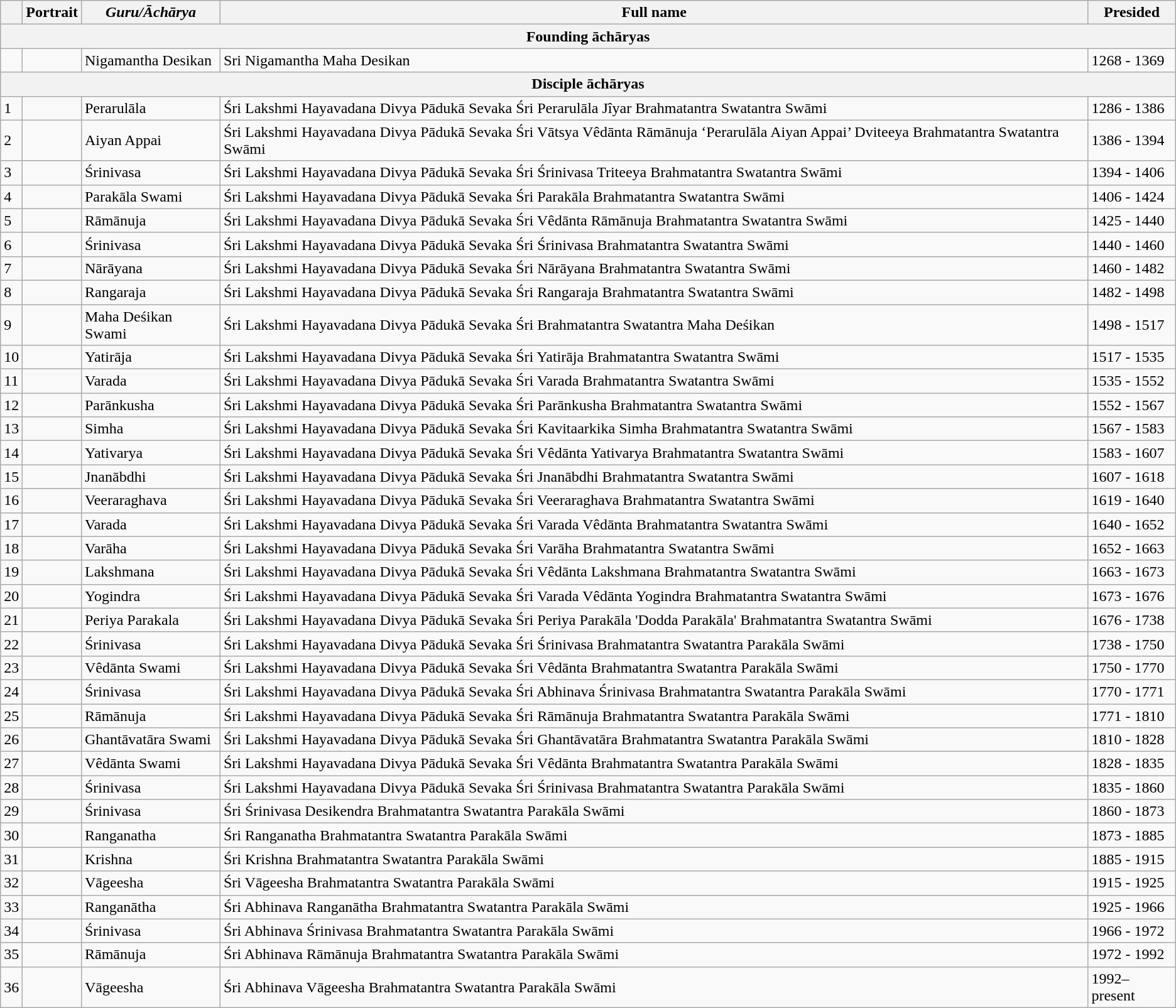<table class="wikitable">
<tr>
<th></th>
<th>Portrait</th>
<th><em>Guru/Āchārya</em></th>
<th>Full name</th>
<th>Presided</th>
</tr>
<tr>
<th colspan="5">Founding āchāryas</th>
</tr>
<tr>
<td></td>
<td></td>
<td>Nigamantha Desikan</td>
<td>Sri Nigamantha Maha Desikan</td>
<td>1268 - 1369</td>
</tr>
<tr>
<th colspan="5">Disciple āchāryas</th>
</tr>
<tr>
<td>1</td>
<td></td>
<td>Perarulāla</td>
<td>Śri Lakshmi Hayavadana Divya Pādukā Sevaka Śri Perarulāla Jîyar Brahmatantra Swatantra Swāmi</td>
<td>1286 - 1386</td>
</tr>
<tr>
<td>2</td>
<td></td>
<td>Aiyan Appai</td>
<td>Śri Lakshmi Hayavadana Divya Pādukā Sevaka Śri Vātsya Vêdānta Rāmānuja ‘Perarulāla Aiyan Appai’ Dviteeya Brahmatantra Swatantra Swāmi</td>
<td>1386 - 1394</td>
</tr>
<tr>
<td>3</td>
<td></td>
<td>Śrinivasa</td>
<td>Śri Lakshmi Hayavadana Divya Pādukā Sevaka Śri Śrinivasa Triteeya Brahmatantra Swatantra Swāmi</td>
<td>1394 - 1406</td>
</tr>
<tr>
<td>4</td>
<td></td>
<td>Parakāla Swami</td>
<td>Śri Lakshmi Hayavadana Divya Pādukā Sevaka Śri Parakāla Brahmatantra Swatantra Swāmi</td>
<td>1406 - 1424</td>
</tr>
<tr>
<td>5</td>
<td></td>
<td>Rāmānuja</td>
<td>Śri Lakshmi Hayavadana Divya Pādukā Sevaka Śri Vêdānta Rāmānuja Brahmatantra Swatantra Swāmi</td>
<td>1425 - 1440</td>
</tr>
<tr>
<td>6</td>
<td></td>
<td>Śrinivasa</td>
<td>Śri Lakshmi Hayavadana Divya Pādukā Sevaka Śri Śrinivasa Brahmatantra Swatantra Swāmi</td>
<td>1440 - 1460</td>
</tr>
<tr>
<td>7</td>
<td></td>
<td>Nārāyana</td>
<td>Śri Lakshmi Hayavadana Divya Pādukā Sevaka Śri Nārāyana Brahmatantra Swatantra Swāmi</td>
<td>1460 - 1482</td>
</tr>
<tr>
<td>8</td>
<td></td>
<td>Rangaraja</td>
<td>Śri Lakshmi Hayavadana Divya Pādukā Sevaka Śri Rangaraja Brahmatantra Swatantra Swāmi</td>
<td>1482 - 1498</td>
</tr>
<tr>
<td>9</td>
<td></td>
<td>Maha Deśikan Swami</td>
<td>Śri Lakshmi Hayavadana Divya Pādukā Sevaka Śri Brahmatantra Swatantra Maha Deśikan</td>
<td>1498 - 1517</td>
</tr>
<tr>
<td>10</td>
<td></td>
<td>Yatirāja</td>
<td>Śri Lakshmi Hayavadana Divya Pādukā Sevaka Śri Yatirāja Brahmatantra Swatantra Swāmi</td>
<td>1517 - 1535</td>
</tr>
<tr>
<td>11</td>
<td></td>
<td>Varada</td>
<td>Śri Lakshmi Hayavadana Divya Pādukā Sevaka Śri Varada Brahmatantra Swatantra Swāmi</td>
<td>1535 - 1552</td>
</tr>
<tr>
<td>12</td>
<td></td>
<td>Parānkusha</td>
<td>Śri Lakshmi Hayavadana Divya Pādukā Sevaka Śri Parānkusha Brahmatantra Swatantra Swāmi</td>
<td>1552 - 1567</td>
</tr>
<tr>
<td>13</td>
<td></td>
<td>Simha</td>
<td>Śri Lakshmi Hayavadana Divya Pādukā Sevaka Śri Kavitaarkika Simha Brahmatantra Swatantra Swāmi</td>
<td>1567 - 1583</td>
</tr>
<tr>
<td>14</td>
<td></td>
<td>Yativarya</td>
<td>Śri Lakshmi Hayavadana Divya Pādukā Sevaka Śri Vêdānta Yativarya Brahmatantra Swatantra Swāmi</td>
<td>1583 - 1607</td>
</tr>
<tr>
<td>15</td>
<td></td>
<td>Jnanābdhi</td>
<td>Śri Lakshmi Hayavadana Divya Pādukā Sevaka Śri Jnanābdhi Brahmatantra Swatantra Swāmi</td>
<td>1607 - 1618</td>
</tr>
<tr>
<td>16</td>
<td></td>
<td>Veeraraghava</td>
<td>Śri Lakshmi Hayavadana Divya Pādukā Sevaka Śri Veeraraghava Brahmatantra Swatantra Swāmi</td>
<td>1619 - 1640</td>
</tr>
<tr>
<td>17</td>
<td></td>
<td>Varada</td>
<td>Śri Lakshmi Hayavadana Divya Pādukā Sevaka Śri Varada Vêdānta Brahmatantra Swatantra Swāmi</td>
<td>1640 - 1652</td>
</tr>
<tr>
<td>18</td>
<td></td>
<td>Varāha</td>
<td>Śri Lakshmi Hayavadana Divya Pādukā Sevaka Śri Varāha Brahmatantra Swatantra Swāmi</td>
<td>1652 - 1663</td>
</tr>
<tr>
<td>19</td>
<td></td>
<td>Lakshmana</td>
<td>Śri Lakshmi Hayavadana Divya Pādukā Sevaka Śri Vêdānta Lakshmana Brahmatantra Swatantra Swāmi</td>
<td>1663 - 1673</td>
</tr>
<tr>
<td>20</td>
<td></td>
<td>Yogindra</td>
<td>Śri Lakshmi Hayavadana Divya Pādukā Sevaka Śri Varada Vêdānta Yogindra Brahmatantra Swatantra Swāmi</td>
<td>1673 - 1676</td>
</tr>
<tr>
<td>21</td>
<td></td>
<td>Periya Parakala</td>
<td>Śri Lakshmi Hayavadana Divya Pādukā Sevaka Śri Periya Parakāla 'Dodda Parakāla' Brahmatantra Swatantra Swāmi</td>
<td>1676 - 1738</td>
</tr>
<tr>
<td>22</td>
<td></td>
<td>Śrinivasa</td>
<td>Śri Lakshmi Hayavadana Divya Pādukā Sevaka Śri Śrinivasa Brahmatantra Swatantra Parakāla Swāmi</td>
<td>1738 - 1750</td>
</tr>
<tr>
<td>23</td>
<td></td>
<td>Vêdānta Swami</td>
<td>Śri Lakshmi Hayavadana Divya Pādukā Sevaka Śri Vêdānta Brahmatantra Swatantra Parakāla Swāmi</td>
<td>1750 - 1770</td>
</tr>
<tr>
<td>24</td>
<td></td>
<td>Śrinivasa</td>
<td>Śri Lakshmi Hayavadana Divya Pādukā Sevaka Śri Abhinava Śrinivasa Brahmatantra Swatantra Parakāla Swāmi</td>
<td>1770 - 1771</td>
</tr>
<tr>
<td>25</td>
<td></td>
<td>Rāmānuja</td>
<td>Śri Lakshmi Hayavadana Divya Pādukā Sevaka Śri Rāmānuja Brahmatantra Swatantra Parakāla Swāmi</td>
<td>1771 - 1810</td>
</tr>
<tr>
<td>26</td>
<td></td>
<td>Ghantāvatāra Swami</td>
<td>Śri Lakshmi Hayavadana Divya Pādukā Sevaka Śri Ghantāvatāra Brahmatantra Swatantra Parakāla Swāmi</td>
<td>1810 - 1828</td>
</tr>
<tr>
<td>27</td>
<td></td>
<td>Vêdānta Swami</td>
<td>Śri Lakshmi Hayavadana Divya Pādukā Sevaka Śri Vêdānta Brahmatantra Swatantra Parakāla Swāmi</td>
<td>1828 - 1835</td>
</tr>
<tr>
<td>28</td>
<td></td>
<td>Śrinivasa</td>
<td>Śri Lakshmi Hayavadana Divya Pādukā Sevaka Śri Śrinivasa Brahmatantra Swatantra Parakāla Swāmi</td>
<td>1835 - 1860</td>
</tr>
<tr>
<td>29</td>
<td></td>
<td>Śrinivasa</td>
<td>Śri Śrinivasa Desikendra Brahmatantra Swatantra Parakāla Swāmi</td>
<td>1860 -  1873</td>
</tr>
<tr>
<td>30</td>
<td></td>
<td>Ranganatha</td>
<td>Śri Ranganatha Brahmatantra Swatantra Parakāla Swāmi</td>
<td>1873 - 1885</td>
</tr>
<tr>
<td>31</td>
<td></td>
<td>Krishna</td>
<td>Śri Krishna Brahmatantra Swatantra Parakāla Swāmi</td>
<td>1885 - 1915</td>
</tr>
<tr>
<td>32</td>
<td></td>
<td>Vāgeesha</td>
<td>Śri Vāgeesha Brahmatantra Swatantra Parakāla Swāmi</td>
<td>1915 - 1925</td>
</tr>
<tr>
<td>33</td>
<td></td>
<td>Ranganātha</td>
<td>Śri Abhinava Ranganātha Brahmatantra Swatantra Parakāla Swāmi</td>
<td>1925 - 1966</td>
</tr>
<tr>
<td>34</td>
<td></td>
<td>Śrinivasa</td>
<td>Śri Abhinava Śrinivasa Brahmatantra Swatantra Parakāla Swāmi</td>
<td>1966 - 1972</td>
</tr>
<tr>
<td>35</td>
<td></td>
<td>Rāmānuja</td>
<td>Śri Abhinava Rāmānuja Brahmatantra Swatantra Parakāla Swāmi</td>
<td>1972 - 1992</td>
</tr>
<tr>
<td>36</td>
<td></td>
<td>Vāgeesha</td>
<td>Śri Abhinava Vāgeesha Brahmatantra Swatantra Parakāla Swāmi</td>
<td>1992–present</td>
</tr>
</table>
